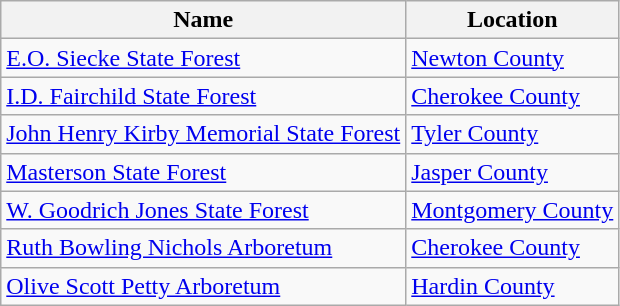<table class="wikitable">
<tr>
<th align=left>Name<br></th>
<th align=left>Location<br></th>
</tr>
<tr>
<td><a href='#'>E.O. Siecke State Forest</a></td>
<td><a href='#'>Newton County</a></td>
</tr>
<tr>
<td><a href='#'>I.D. Fairchild State Forest</a></td>
<td><a href='#'>Cherokee County</a></td>
</tr>
<tr>
<td><a href='#'>John Henry Kirby Memorial State Forest</a></td>
<td><a href='#'>Tyler County</a></td>
</tr>
<tr>
<td><a href='#'>Masterson State Forest</a></td>
<td><a href='#'>Jasper County</a></td>
</tr>
<tr>
<td><a href='#'>W. Goodrich Jones State Forest</a></td>
<td><a href='#'>Montgomery County</a></td>
</tr>
<tr>
<td><a href='#'>Ruth Bowling Nichols Arboretum</a></td>
<td><a href='#'>Cherokee County</a></td>
</tr>
<tr>
<td><a href='#'>Olive Scott Petty Arboretum</a></td>
<td><a href='#'>Hardin County</a></td>
</tr>
</table>
